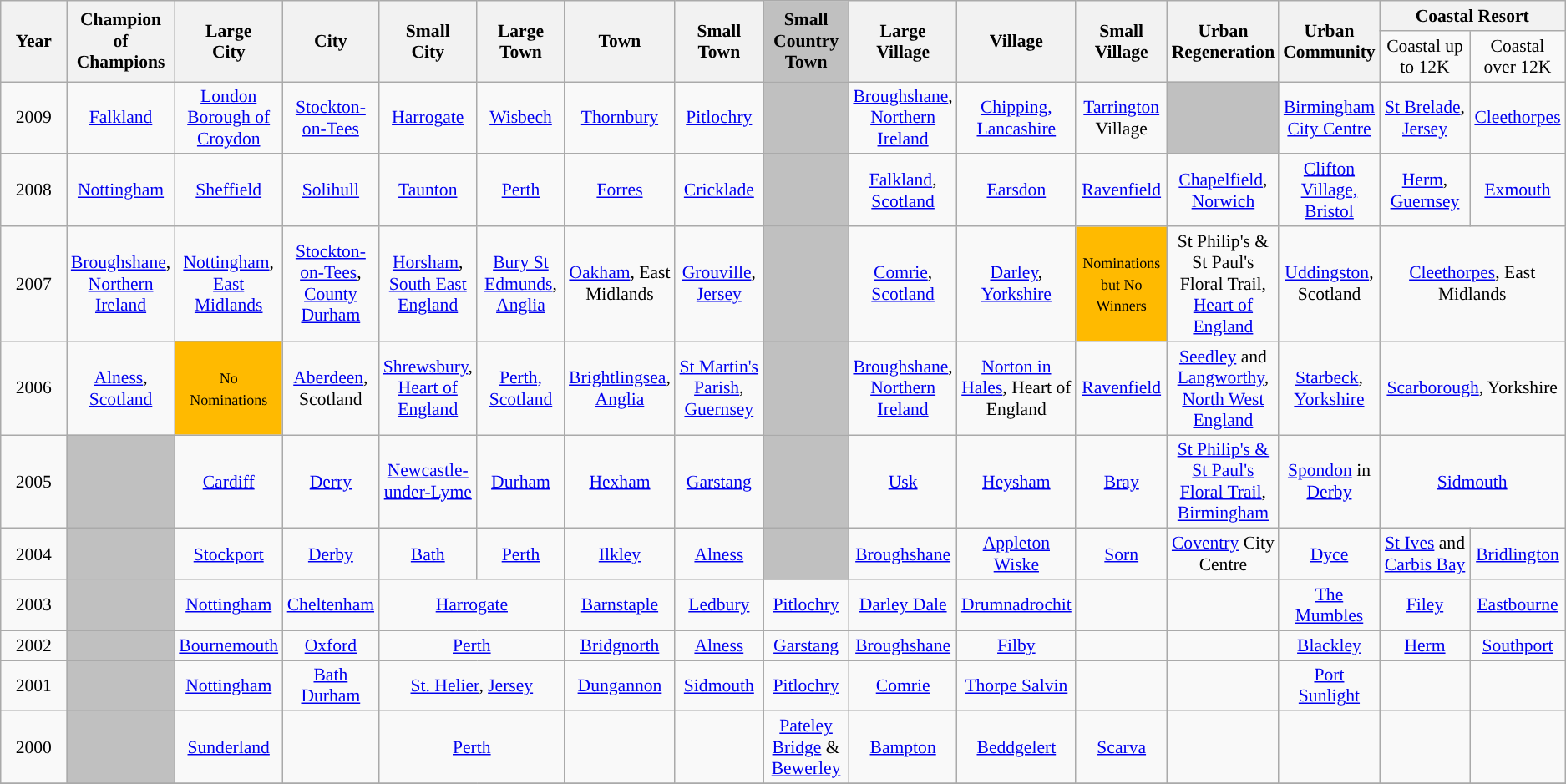<table class="wikitable" style="text-align:center; font-size:90%">
<tr>
<th rowspan=2 style="width:6.25%;">Year</th>
<th rowspan=2 style="width:6.25%;">Champion of Champions</th>
<th rowspan=2 style="width:6.25%;">Large<br>City</th>
<th rowspan=2 style="width:6.25%;">City</th>
<th rowspan=2 style="width:6.25%;">Small<br>City</th>
<th rowspan=2 style="width:6.25%;">Large<br>Town</th>
<th rowspan=2 style="width:6.25%;">Town</th>
<th rowspan=2 style="width:6.25%;">Small<br>Town</th>
<th rowspan=2 style="background: #C0C0C0; width:6.25%;">Small Country Town</th>
<th rowspan=2 style="width:6.25%;">Large<br>Village</th>
<th rowspan=2 style="width:6.25%;">Village</th>
<th rowspan=2 style="width:6.25%;">Small<br>Village</th>
<th rowspan=2 style="width:6.25%;">Urban<br>Regeneration</th>
<th rowspan=2 style="width:6.25%;">Urban<br>Community</th>
<th colspan="2" style="width:12.5%;">Coastal Resort</th>
</tr>
<tr>
<td>Coastal up to 12K</td>
<td>Coastal over 12K</td>
</tr>
<tr>
<td>2009</td>
<td><a href='#'>Falkland</a></td>
<td><a href='#'>London Borough of Croydon</a></td>
<td><a href='#'>Stockton-on-Tees</a></td>
<td><a href='#'>Harrogate</a></td>
<td><a href='#'>Wisbech</a></td>
<td><a href='#'>Thornbury</a></td>
<td><a href='#'>Pitlochry</a></td>
<td style="background: #C0C0C0;"></td>
<td><a href='#'>Broughshane</a>, <a href='#'>Northern Ireland</a></td>
<td><a href='#'>Chipping, Lancashire</a></td>
<td><a href='#'>Tarrington</a> Village</td>
<td style="background: #C0C0C0;"></td>
<td><a href='#'>Birmingham City Centre</a></td>
<td><a href='#'>St Brelade</a>, <a href='#'>Jersey</a></td>
<td><a href='#'>Cleethorpes</a></td>
</tr>
<tr>
<td>2008</td>
<td><a href='#'>Nottingham</a></td>
<td><a href='#'>Sheffield</a></td>
<td><a href='#'>Solihull</a></td>
<td><a href='#'>Taunton</a></td>
<td><a href='#'>Perth</a></td>
<td><a href='#'>Forres</a></td>
<td><a href='#'>Cricklade</a></td>
<td style="background: #C0C0C0;"></td>
<td><a href='#'>Falkland</a>, <a href='#'>Scotland</a></td>
<td><a href='#'>Earsdon</a></td>
<td><a href='#'>Ravenfield</a></td>
<td><a href='#'>Chapelfield</a>, <a href='#'>Norwich</a></td>
<td><a href='#'>Clifton Village, Bristol</a></td>
<td><a href='#'>Herm</a>, <a href='#'>Guernsey</a></td>
<td><a href='#'>Exmouth</a></td>
</tr>
<tr>
<td>2007</td>
<td><a href='#'>Broughshane</a>, <a href='#'>Northern Ireland</a></td>
<td><a href='#'>Nottingham</a>, <a href='#'>East Midlands</a></td>
<td><a href='#'>Stockton-on-Tees</a>, <a href='#'>County Durham</a></td>
<td><a href='#'>Horsham</a>, <a href='#'>South East England</a></td>
<td><a href='#'>Bury St Edmunds</a>, <a href='#'>Anglia</a></td>
<td><a href='#'>Oakham</a>, East Midlands</td>
<td><a href='#'>Grouville</a>, <a href='#'>Jersey</a></td>
<td style="background: #C0C0C0;"></td>
<td><a href='#'>Comrie</a>, <a href='#'>Scotland</a></td>
<td><a href='#'>Darley</a>, <a href='#'>Yorkshire</a></td>
<td style="background: #FFBA00;"><small>Nominations but No Winners</small></td>
<td>St Philip's & St Paul's Floral Trail, <a href='#'>Heart of England</a></td>
<td><a href='#'>Uddingston</a>, Scotland</td>
<td colspan="2"><a href='#'>Cleethorpes</a>, East Midlands</td>
</tr>
<tr>
<td>2006</td>
<td><a href='#'>Alness</a>, <a href='#'>Scotland</a></td>
<td style="background: #FFBA00;"><small>No Nominations</small></td>
<td><a href='#'>Aberdeen</a>, Scotland</td>
<td><a href='#'>Shrewsbury</a>, <a href='#'>Heart of England</a></td>
<td><a href='#'>Perth, Scotland</a></td>
<td><a href='#'>Brightlingsea</a>, <a href='#'>Anglia</a></td>
<td><a href='#'>St Martin's Parish</a>, <a href='#'>Guernsey</a></td>
<td style="background: #C0C0C0;"></td>
<td><a href='#'>Broughshane</a>, <a href='#'>Northern Ireland</a></td>
<td><a href='#'>Norton in Hales</a>, Heart of England</td>
<td><a href='#'>Ravenfield</a></td>
<td><a href='#'>Seedley</a> and <a href='#'>Langworthy</a>, <a href='#'>North West England</a></td>
<td><a href='#'>Starbeck</a>, <a href='#'>Yorkshire</a></td>
<td colspan="2"><a href='#'>Scarborough</a>, Yorkshire</td>
</tr>
<tr>
<td>2005</td>
<td style="background: #C0C0C0;"></td>
<td><a href='#'>Cardiff</a></td>
<td><a href='#'>Derry</a></td>
<td><a href='#'>Newcastle-under-Lyme</a></td>
<td><a href='#'>Durham</a></td>
<td><a href='#'>Hexham</a></td>
<td><a href='#'>Garstang</a></td>
<td style="background: #C0C0C0;"></td>
<td><a href='#'>Usk</a></td>
<td><a href='#'>Heysham</a></td>
<td><a href='#'>Bray</a></td>
<td><a href='#'>St Philip's & St Paul's Floral Trail</a>, <a href='#'>Birmingham</a></td>
<td><a href='#'>Spondon</a> in <a href='#'>Derby</a></td>
<td colspan="2"><a href='#'>Sidmouth</a></td>
</tr>
<tr>
<td>2004</td>
<td style="background: #C0C0C0;"></td>
<td><a href='#'>Stockport</a></td>
<td><a href='#'>Derby</a></td>
<td><a href='#'>Bath</a></td>
<td><a href='#'>Perth</a></td>
<td><a href='#'>Ilkley</a></td>
<td><a href='#'>Alness</a></td>
<td style="background: #C0C0C0;"></td>
<td><a href='#'>Broughshane</a></td>
<td><a href='#'>Appleton Wiske</a></td>
<td><a href='#'>Sorn</a></td>
<td><a href='#'>Coventry</a> City Centre</td>
<td><a href='#'>Dyce</a></td>
<td><a href='#'>St Ives</a> and <a href='#'>Carbis Bay</a></td>
<td><a href='#'>Bridlington</a></td>
</tr>
<tr>
<td>2003</td>
<td style="background: #C0C0C0;"></td>
<td><a href='#'>Nottingham</a></td>
<td><a href='#'>Cheltenham</a></td>
<td colspan="2"><a href='#'>Harrogate</a></td>
<td><a href='#'>Barnstaple</a></td>
<td><a href='#'>Ledbury</a></td>
<td><a href='#'>Pitlochry</a></td>
<td><a href='#'>Darley Dale</a></td>
<td><a href='#'>Drumnadrochit</a></td>
<td></td>
<td></td>
<td><a href='#'>The Mumbles</a></td>
<td><a href='#'>Filey</a></td>
<td><a href='#'>Eastbourne</a></td>
</tr>
<tr>
<td>2002</td>
<td style="background: #C0C0C0;"></td>
<td><a href='#'>Bournemouth</a></td>
<td><a href='#'>Oxford</a></td>
<td colspan="2"><a href='#'>Perth</a></td>
<td><a href='#'>Bridgnorth</a></td>
<td><a href='#'>Alness</a></td>
<td><a href='#'>Garstang</a></td>
<td><a href='#'>Broughshane</a></td>
<td><a href='#'>Filby</a></td>
<td></td>
<td></td>
<td><a href='#'>Blackley</a></td>
<td><a href='#'>Herm</a></td>
<td><a href='#'>Southport</a></td>
</tr>
<tr>
<td>2001</td>
<td style="background: #C0C0C0;"></td>
<td><a href='#'>Nottingham</a></td>
<td><a href='#'>Bath</a><br><a href='#'>Durham</a></td>
<td colspan="2"><a href='#'>St. Helier</a>, <a href='#'>Jersey</a></td>
<td><a href='#'>Dungannon</a></td>
<td><a href='#'>Sidmouth</a></td>
<td><a href='#'>Pitlochry</a></td>
<td><a href='#'>Comrie</a></td>
<td><a href='#'>Thorpe Salvin</a></td>
<td></td>
<td></td>
<td><a href='#'>Port Sunlight</a></td>
<td></td>
<td></td>
</tr>
<tr>
<td>2000</td>
<td style="background: #C0C0C0;"></td>
<td><a href='#'>Sunderland</a></td>
<td></td>
<td colspan="2"><a href='#'>Perth</a></td>
<td></td>
<td></td>
<td><a href='#'>Pateley Bridge</a> & <a href='#'>Bewerley</a></td>
<td><a href='#'>Bampton</a></td>
<td><a href='#'>Beddgelert</a></td>
<td><a href='#'>Scarva</a></td>
<td></td>
<td></td>
<td></td>
<td></td>
</tr>
<tr>
</tr>
</table>
